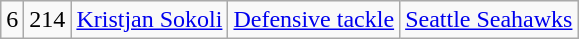<table class="wikitable" style="text-align:center">
<tr>
<td>6</td>
<td>214</td>
<td><a href='#'>Kristjan Sokoli</a></td>
<td><a href='#'>Defensive tackle</a></td>
<td><a href='#'>Seattle Seahawks</a></td>
</tr>
</table>
